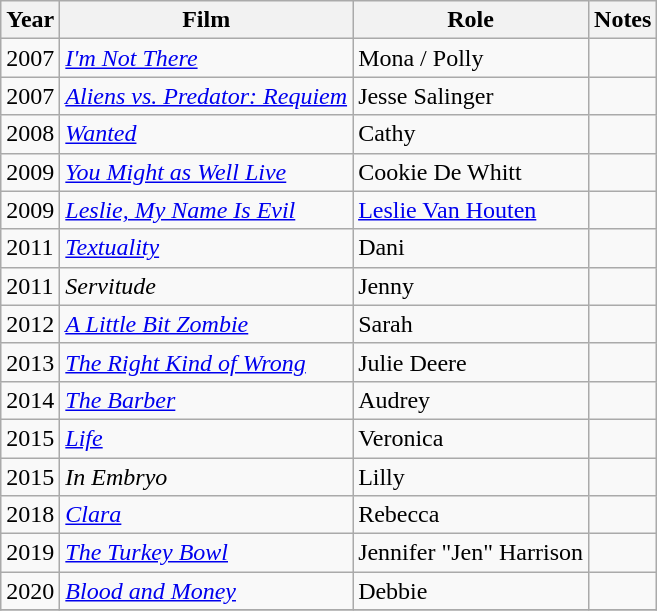<table class="wikitable sortable">
<tr>
<th>Year</th>
<th>Film</th>
<th>Role</th>
<th class="unsortable">Notes</th>
</tr>
<tr>
<td>2007</td>
<td><em><a href='#'>I'm Not There</a></em></td>
<td>Mona / Polly</td>
<td></td>
</tr>
<tr>
<td>2007</td>
<td><em><a href='#'>Aliens vs. Predator: Requiem</a></em></td>
<td>Jesse Salinger</td>
<td></td>
</tr>
<tr>
<td>2008</td>
<td><em><a href='#'>Wanted</a></em></td>
<td>Cathy</td>
<td></td>
</tr>
<tr>
<td>2009</td>
<td><em><a href='#'>You Might as Well Live</a></em></td>
<td>Cookie De Whitt</td>
<td></td>
</tr>
<tr>
<td>2009</td>
<td><em><a href='#'>Leslie, My Name Is Evil</a></em></td>
<td><a href='#'>Leslie Van Houten</a></td>
<td></td>
</tr>
<tr>
<td>2011</td>
<td><em><a href='#'>Textuality</a></em></td>
<td>Dani</td>
<td></td>
</tr>
<tr>
<td>2011</td>
<td><em>Servitude</em></td>
<td>Jenny</td>
<td></td>
</tr>
<tr>
<td>2012</td>
<td data-sort-value="Little Bit Zombie, A"><em><a href='#'>A Little Bit Zombie</a></em></td>
<td>Sarah</td>
<td></td>
</tr>
<tr>
<td>2013</td>
<td data-sort-value="Right Kind of Wrong, The"><em><a href='#'>The Right Kind of Wrong</a></em></td>
<td>Julie Deere</td>
<td></td>
</tr>
<tr>
<td>2014</td>
<td data-sort-value="Barber, The"><em><a href='#'>The Barber</a></em></td>
<td>Audrey</td>
<td></td>
</tr>
<tr>
<td>2015</td>
<td><em><a href='#'>Life</a></em></td>
<td>Veronica</td>
<td></td>
</tr>
<tr>
<td>2015</td>
<td><em>In Embryo</em></td>
<td>Lilly</td>
<td></td>
</tr>
<tr>
<td>2018</td>
<td><em><a href='#'>Clara</a></em></td>
<td>Rebecca</td>
<td></td>
</tr>
<tr>
<td>2019</td>
<td data-sort-value="Turkey Bowl, The"><em><a href='#'>The Turkey Bowl</a></em></td>
<td>Jennifer "Jen" Harrison</td>
<td></td>
</tr>
<tr>
<td>2020</td>
<td><em><a href='#'>Blood and Money</a></em></td>
<td>Debbie</td>
<td></td>
</tr>
<tr>
</tr>
</table>
